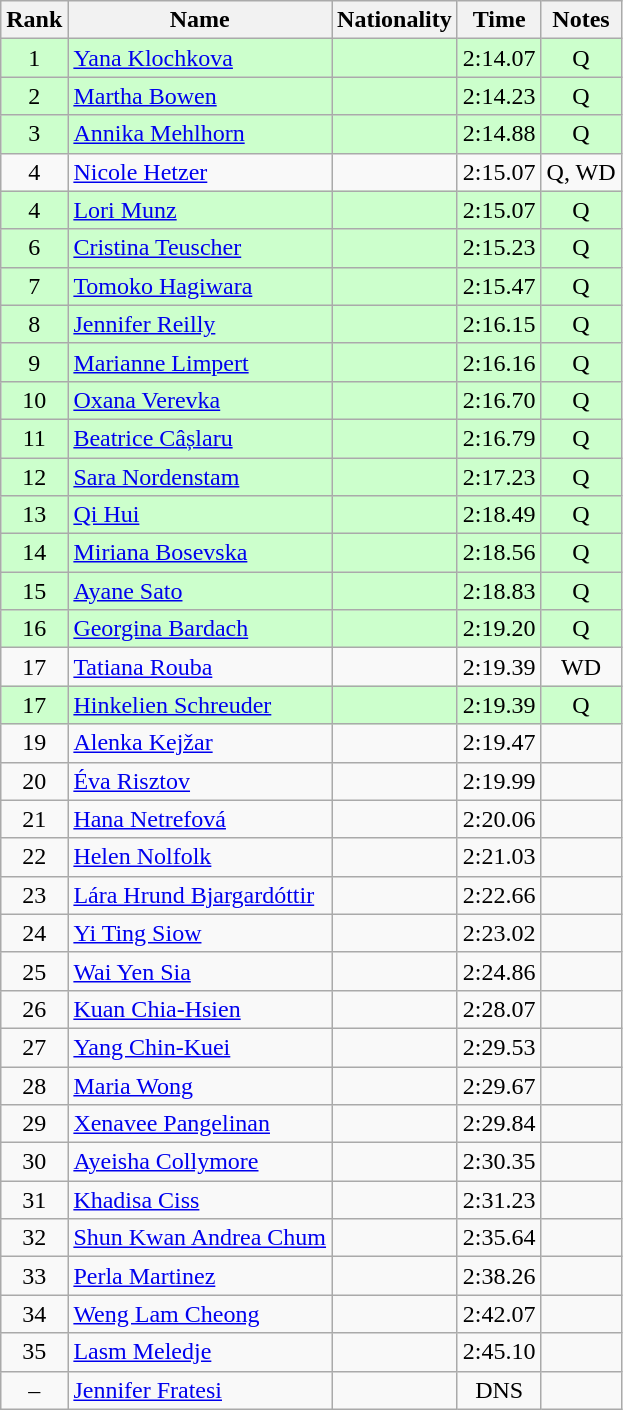<table class="wikitable sortable" style="text-align:center">
<tr>
<th>Rank</th>
<th>Name</th>
<th>Nationality</th>
<th>Time</th>
<th>Notes</th>
</tr>
<tr bgcolor=ccffcc>
<td>1</td>
<td align=left><a href='#'>Yana Klochkova</a></td>
<td align=left></td>
<td>2:14.07</td>
<td>Q</td>
</tr>
<tr bgcolor=ccffcc>
<td>2</td>
<td align=left><a href='#'>Martha Bowen</a></td>
<td align=left></td>
<td>2:14.23</td>
<td>Q</td>
</tr>
<tr bgcolor=ccffcc>
<td>3</td>
<td align=left><a href='#'>Annika Mehlhorn</a></td>
<td align=left></td>
<td>2:14.88</td>
<td>Q</td>
</tr>
<tr>
<td>4</td>
<td align=left><a href='#'>Nicole Hetzer</a></td>
<td align=left></td>
<td>2:15.07</td>
<td>Q, WD</td>
</tr>
<tr bgcolor=ccffcc>
<td>4</td>
<td align=left><a href='#'>Lori Munz</a></td>
<td align=left></td>
<td>2:15.07</td>
<td>Q</td>
</tr>
<tr bgcolor=ccffcc>
<td>6</td>
<td align=left><a href='#'>Cristina Teuscher</a></td>
<td align=left></td>
<td>2:15.23</td>
<td>Q</td>
</tr>
<tr bgcolor=ccffcc>
<td>7</td>
<td align=left><a href='#'>Tomoko Hagiwara</a></td>
<td align=left></td>
<td>2:15.47</td>
<td>Q</td>
</tr>
<tr bgcolor=ccffcc>
<td>8</td>
<td align=left><a href='#'>Jennifer Reilly</a></td>
<td align=left></td>
<td>2:16.15</td>
<td>Q</td>
</tr>
<tr bgcolor=ccffcc>
<td>9</td>
<td align=left><a href='#'>Marianne Limpert</a></td>
<td align=left></td>
<td>2:16.16</td>
<td>Q</td>
</tr>
<tr bgcolor=ccffcc>
<td>10</td>
<td align=left><a href='#'>Oxana Verevka</a></td>
<td align=left></td>
<td>2:16.70</td>
<td>Q</td>
</tr>
<tr bgcolor=ccffcc>
<td>11</td>
<td align=left><a href='#'>Beatrice Câșlaru</a></td>
<td align=left></td>
<td>2:16.79</td>
<td>Q</td>
</tr>
<tr bgcolor=ccffcc>
<td>12</td>
<td align=left><a href='#'>Sara Nordenstam</a></td>
<td align=left></td>
<td>2:17.23</td>
<td>Q</td>
</tr>
<tr bgcolor=ccffcc>
<td>13</td>
<td align=left><a href='#'>Qi Hui</a></td>
<td align=left></td>
<td>2:18.49</td>
<td>Q</td>
</tr>
<tr bgcolor=ccffcc>
<td>14</td>
<td align=left><a href='#'>Miriana Bosevska</a></td>
<td align=left></td>
<td>2:18.56</td>
<td>Q</td>
</tr>
<tr bgcolor=ccffcc>
<td>15</td>
<td align=left><a href='#'>Ayane Sato</a></td>
<td align=left></td>
<td>2:18.83</td>
<td>Q</td>
</tr>
<tr bgcolor=ccffcc>
<td>16</td>
<td align=left><a href='#'>Georgina Bardach</a></td>
<td align=left></td>
<td>2:19.20</td>
<td>Q</td>
</tr>
<tr>
<td>17</td>
<td align=left><a href='#'>Tatiana Rouba</a></td>
<td align=left></td>
<td>2:19.39</td>
<td>WD</td>
</tr>
<tr bgcolor=ccffcc>
<td>17</td>
<td align=left><a href='#'>Hinkelien Schreuder</a></td>
<td align=left></td>
<td>2:19.39</td>
<td>Q</td>
</tr>
<tr>
<td>19</td>
<td align=left><a href='#'>Alenka Kejžar</a></td>
<td align=left></td>
<td>2:19.47</td>
<td></td>
</tr>
<tr>
<td>20</td>
<td align=left><a href='#'>Éva Risztov</a></td>
<td align=left></td>
<td>2:19.99</td>
<td></td>
</tr>
<tr>
<td>21</td>
<td align=left><a href='#'>Hana Netrefová</a></td>
<td align=left></td>
<td>2:20.06</td>
<td></td>
</tr>
<tr>
<td>22</td>
<td align=left><a href='#'>Helen Nolfolk</a></td>
<td align=left></td>
<td>2:21.03</td>
<td></td>
</tr>
<tr>
<td>23</td>
<td align=left><a href='#'>Lára Hrund Bjargardóttir</a></td>
<td align=left></td>
<td>2:22.66</td>
<td></td>
</tr>
<tr>
<td>24</td>
<td align=left><a href='#'>Yi Ting Siow</a></td>
<td align=left></td>
<td>2:23.02</td>
<td></td>
</tr>
<tr>
<td>25</td>
<td align=left><a href='#'>Wai Yen Sia</a></td>
<td align=left></td>
<td>2:24.86</td>
<td></td>
</tr>
<tr>
<td>26</td>
<td align=left><a href='#'>Kuan Chia-Hsien</a></td>
<td align=left></td>
<td>2:28.07</td>
<td></td>
</tr>
<tr>
<td>27</td>
<td align=left><a href='#'>Yang Chin-Kuei</a></td>
<td align=left></td>
<td>2:29.53</td>
<td></td>
</tr>
<tr>
<td>28</td>
<td align=left><a href='#'>Maria Wong</a></td>
<td align=left></td>
<td>2:29.67</td>
<td></td>
</tr>
<tr>
<td>29</td>
<td align=left><a href='#'>Xenavee Pangelinan</a></td>
<td align=left></td>
<td>2:29.84</td>
<td></td>
</tr>
<tr>
<td>30</td>
<td align=left><a href='#'>Ayeisha Collymore</a></td>
<td align=left></td>
<td>2:30.35</td>
<td></td>
</tr>
<tr>
<td>31</td>
<td align=left><a href='#'>Khadisa Ciss</a></td>
<td align=left></td>
<td>2:31.23</td>
<td></td>
</tr>
<tr>
<td>32</td>
<td align=left><a href='#'>Shun Kwan Andrea Chum</a></td>
<td align=left></td>
<td>2:35.64</td>
<td></td>
</tr>
<tr>
<td>33</td>
<td align=left><a href='#'>Perla Martinez</a></td>
<td align=left></td>
<td>2:38.26</td>
<td></td>
</tr>
<tr>
<td>34</td>
<td align=left><a href='#'>Weng Lam Cheong</a></td>
<td align=left></td>
<td>2:42.07</td>
<td></td>
</tr>
<tr>
<td>35</td>
<td align=left><a href='#'>Lasm Meledje</a></td>
<td align=left></td>
<td>2:45.10</td>
<td></td>
</tr>
<tr>
<td>–</td>
<td align=left><a href='#'>Jennifer Fratesi</a></td>
<td align=left></td>
<td>DNS</td>
<td></td>
</tr>
</table>
